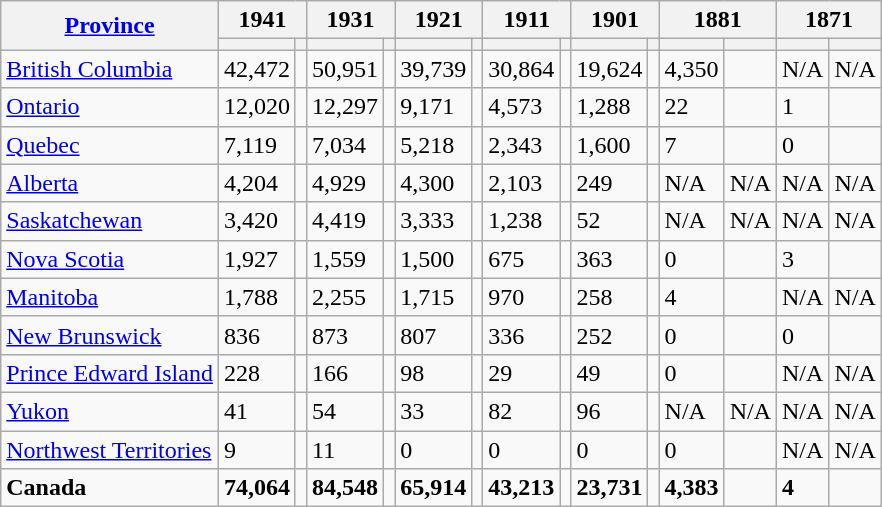<table class="wikitable sortable">
<tr>
<th rowspan="2"><a href='#'>Province</a></th>
<th colspan="2">1941<br></th>
<th colspan="2">1931<br></th>
<th colspan="2">1921<br></th>
<th colspan="2">1911<br></th>
<th colspan="2">1901<br></th>
<th colspan="2">1881<br></th>
<th colspan="2">1871<br></th>
</tr>
<tr>
<th><a href='#'></a></th>
<th></th>
<th></th>
<th></th>
<th></th>
<th></th>
<th></th>
<th></th>
<th></th>
<th></th>
<th></th>
<th></th>
<th></th>
<th></th>
</tr>
<tr>
<td> <a href='#'>British Columbia</a></td>
<td>42,472</td>
<td></td>
<td>50,951</td>
<td></td>
<td>39,739</td>
<td></td>
<td>30,864</td>
<td></td>
<td>19,624</td>
<td></td>
<td>4,350</td>
<td></td>
<td>N/A</td>
<td>N/A</td>
</tr>
<tr>
<td> <a href='#'>Ontario</a></td>
<td>12,020</td>
<td></td>
<td>12,297</td>
<td></td>
<td>9,171</td>
<td></td>
<td>4,573</td>
<td></td>
<td>1,288</td>
<td></td>
<td>22</td>
<td></td>
<td>1</td>
<td></td>
</tr>
<tr>
<td> <a href='#'>Quebec</a></td>
<td>7,119</td>
<td></td>
<td>7,034</td>
<td></td>
<td>5,218</td>
<td></td>
<td>2,343</td>
<td></td>
<td>1,600</td>
<td></td>
<td>7</td>
<td></td>
<td>0</td>
<td></td>
</tr>
<tr>
<td> <a href='#'>Alberta</a></td>
<td>4,204</td>
<td></td>
<td>4,929</td>
<td></td>
<td>4,300</td>
<td></td>
<td>2,103</td>
<td></td>
<td>249</td>
<td></td>
<td>N/A</td>
<td>N/A</td>
<td>N/A</td>
<td>N/A</td>
</tr>
<tr>
<td> <a href='#'>Saskatchewan</a></td>
<td>3,420</td>
<td></td>
<td>4,419</td>
<td></td>
<td>3,333</td>
<td></td>
<td>1,238</td>
<td></td>
<td>52</td>
<td></td>
<td>N/A</td>
<td>N/A</td>
<td>N/A</td>
<td>N/A</td>
</tr>
<tr>
<td> <a href='#'>Nova Scotia</a></td>
<td>1,927</td>
<td></td>
<td>1,559</td>
<td></td>
<td>1,500</td>
<td></td>
<td>675</td>
<td></td>
<td>363</td>
<td></td>
<td>0</td>
<td></td>
<td>3</td>
<td></td>
</tr>
<tr>
<td> <a href='#'>Manitoba</a></td>
<td>1,788</td>
<td></td>
<td>2,255</td>
<td></td>
<td>1,715</td>
<td></td>
<td>970</td>
<td></td>
<td>258</td>
<td></td>
<td>4</td>
<td></td>
<td>N/A</td>
<td>N/A</td>
</tr>
<tr>
<td> <a href='#'>New Brunswick</a></td>
<td>836</td>
<td></td>
<td>873</td>
<td></td>
<td>807</td>
<td></td>
<td>336</td>
<td></td>
<td>252</td>
<td></td>
<td>0</td>
<td></td>
<td>0</td>
<td></td>
</tr>
<tr>
<td> <a href='#'>Prince Edward Island</a></td>
<td>228</td>
<td></td>
<td>166</td>
<td></td>
<td>98</td>
<td></td>
<td>29</td>
<td></td>
<td>49</td>
<td></td>
<td>0</td>
<td></td>
<td>N/A</td>
<td>N/A</td>
</tr>
<tr>
<td> <a href='#'>Yukon</a></td>
<td>41</td>
<td></td>
<td>54</td>
<td></td>
<td>33</td>
<td></td>
<td>82</td>
<td></td>
<td>96</td>
<td></td>
<td>N/A</td>
<td>N/A</td>
<td>N/A</td>
<td>N/A</td>
</tr>
<tr>
<td> <a href='#'>Northwest Territories</a></td>
<td>9</td>
<td></td>
<td>11</td>
<td></td>
<td>0</td>
<td></td>
<td>0</td>
<td></td>
<td>0</td>
<td></td>
<td>0</td>
<td></td>
<td>N/A</td>
<td>N/A</td>
</tr>
<tr>
<td> <strong>Canada</strong></td>
<td><strong>74,064</strong></td>
<td><strong></strong></td>
<td><strong>84,548</strong></td>
<td><strong></strong></td>
<td><strong>65,914</strong></td>
<td><strong></strong></td>
<td><strong>43,213</strong></td>
<td><strong></strong></td>
<td><strong>23,731</strong></td>
<td><strong></strong></td>
<td><strong>4,383</strong></td>
<td><strong></strong></td>
<td><strong>4</strong></td>
<td><strong></strong></td>
</tr>
</table>
